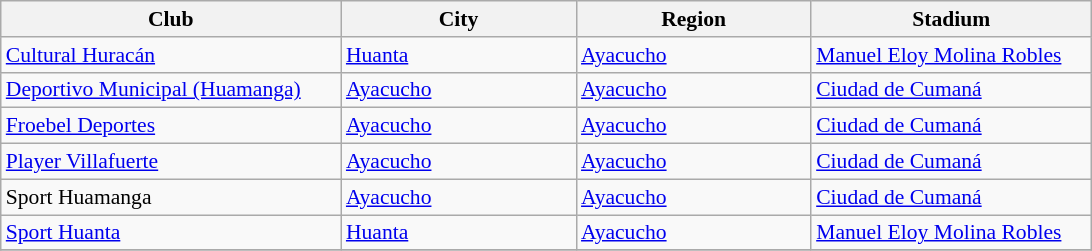<table class="wikitable sortable" style="font-size:90%">
<tr>
<th width=220px>Club</th>
<th width=150px>City</th>
<th width=150px>Region</th>
<th width=180px>Stadium</th>
</tr>
<tr>
<td><a href='#'>Cultural Huracán</a></td>
<td><a href='#'>Huanta</a></td>
<td><a href='#'>Ayacucho</a></td>
<td><a href='#'>Manuel Eloy Molina Robles</a></td>
</tr>
<tr>
<td><a href='#'>Deportivo Municipal (Huamanga)</a></td>
<td><a href='#'>Ayacucho</a></td>
<td><a href='#'>Ayacucho</a></td>
<td><a href='#'>Ciudad de Cumaná</a></td>
</tr>
<tr>
<td><a href='#'>Froebel Deportes</a></td>
<td><a href='#'>Ayacucho</a></td>
<td><a href='#'>Ayacucho</a></td>
<td><a href='#'>Ciudad de Cumaná</a></td>
</tr>
<tr>
<td><a href='#'>Player Villafuerte</a></td>
<td><a href='#'>Ayacucho</a></td>
<td><a href='#'>Ayacucho</a></td>
<td><a href='#'>Ciudad de Cumaná</a></td>
</tr>
<tr>
<td>Sport Huamanga</td>
<td><a href='#'>Ayacucho</a></td>
<td><a href='#'>Ayacucho</a></td>
<td><a href='#'>Ciudad de Cumaná</a></td>
</tr>
<tr>
<td><a href='#'>Sport Huanta</a></td>
<td><a href='#'>Huanta</a></td>
<td><a href='#'>Ayacucho</a></td>
<td><a href='#'>Manuel Eloy Molina Robles</a></td>
</tr>
<tr>
</tr>
</table>
